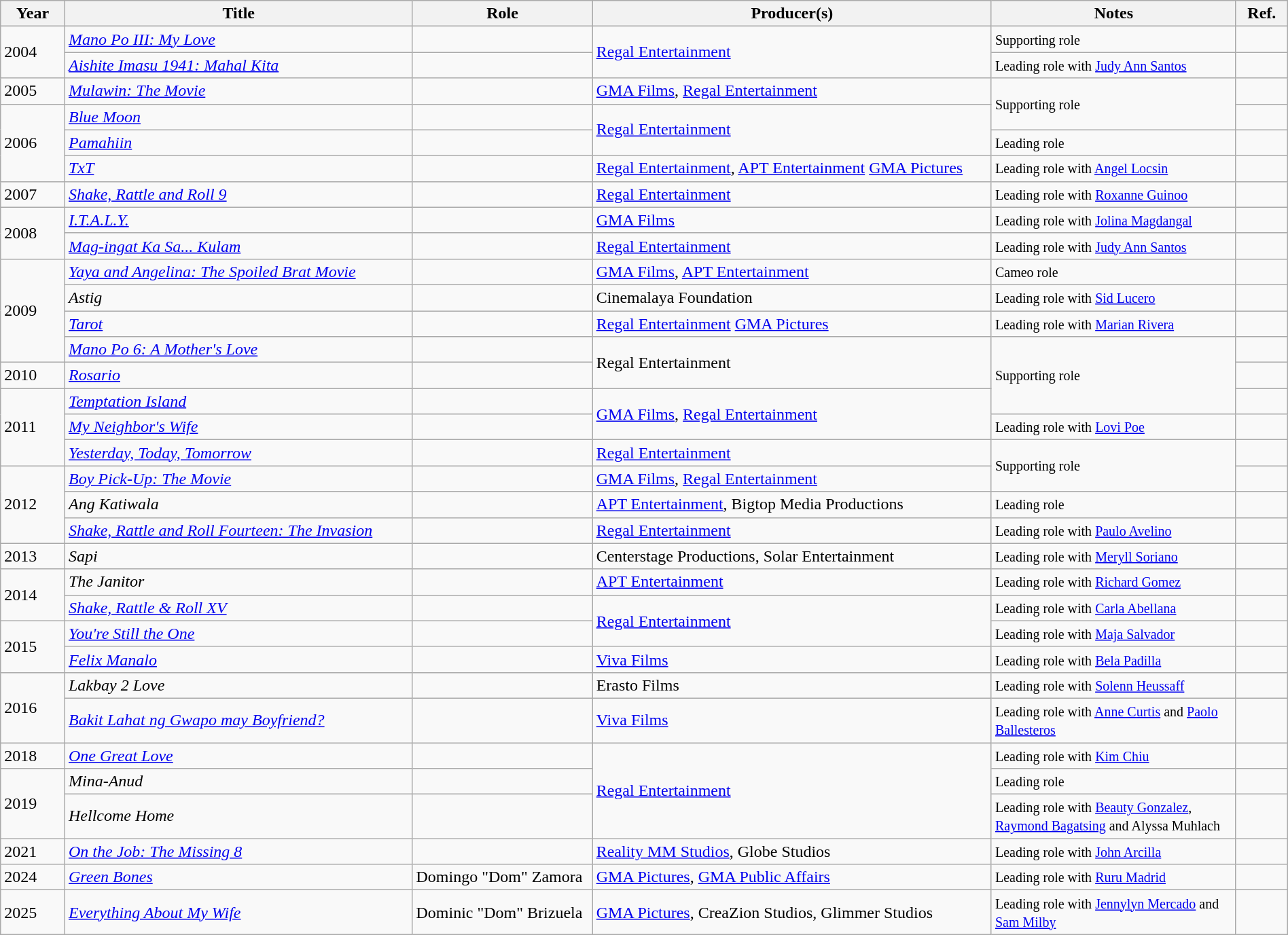<table class="wikitable sortable" style="width:100%">
<tr>
<th scope="col" style="width:5%; white-space:nowrap;">Year</th>
<th scope="col" style="width:27%; white-space:nowrap;">Title</th>
<th scope="col" style="width:14%; white-space:nowrap;">Role</th>
<th scope="col" style="width:31%; white-space:nowrap;">Producer(s)</th>
<th scope="col" style="width:19%; white-space:nowrap;">Notes</th>
<th scope="col" style="width:4%; white-space:nowrap;">Ref.</th>
</tr>
<tr>
<td rowspan="2">2004</td>
<td><em><a href='#'>Mano Po III: My Love</a></em></td>
<td></td>
<td rowspan="2"><a href='#'>Regal Entertainment</a></td>
<td><small>Supporting role</small></td>
<td></td>
</tr>
<tr>
<td><em><a href='#'>Aishite Imasu 1941: Mahal Kita</a></em></td>
<td></td>
<td><small>Leading role with <a href='#'>Judy Ann Santos</a></small></td>
<td></td>
</tr>
<tr>
<td>2005</td>
<td><em><a href='#'>Mulawin: The Movie</a></em></td>
<td></td>
<td><a href='#'>GMA Films</a>, <a href='#'>Regal Entertainment</a></td>
<td rowspan="2"><small>Supporting role</small></td>
<td></td>
</tr>
<tr>
<td rowspan="3">2006</td>
<td><em><a href='#'>Blue Moon</a></em></td>
<td></td>
<td rowspan="2"><a href='#'>Regal Entertainment</a></td>
<td></td>
</tr>
<tr>
<td><em><a href='#'>Pamahiin</a></em></td>
<td></td>
<td><small>Leading role</small></td>
<td></td>
</tr>
<tr>
<td><em><a href='#'>TxT</a></em></td>
<td></td>
<td><a href='#'>Regal Entertainment</a>, <a href='#'>APT Entertainment</a> <a href='#'>GMA Pictures</a></td>
<td><small>Leading role with <a href='#'>Angel Locsin</a></small></td>
<td></td>
</tr>
<tr>
<td>2007</td>
<td><em><a href='#'>Shake, Rattle and Roll 9</a></em></td>
<td></td>
<td><a href='#'>Regal Entertainment</a></td>
<td><small>Leading role with <a href='#'>Roxanne Guinoo</a></small></td>
<td></td>
</tr>
<tr>
<td rowspan="2">2008</td>
<td><em><a href='#'>I.T.A.L.Y.</a></em></td>
<td></td>
<td><a href='#'>GMA Films</a></td>
<td><small>Leading role with <a href='#'>Jolina Magdangal</a></small></td>
<td></td>
</tr>
<tr>
<td><em><a href='#'>Mag-ingat Ka Sa... Kulam</a></em></td>
<td></td>
<td><a href='#'>Regal Entertainment</a></td>
<td><small>Leading role with <a href='#'>Judy Ann Santos</a></small></td>
<td></td>
</tr>
<tr>
<td rowspan="4">2009</td>
<td><em><a href='#'>Yaya and Angelina: The Spoiled Brat Movie</a></em></td>
<td></td>
<td><a href='#'>GMA Films</a>, <a href='#'>APT Entertainment</a></td>
<td><small>Cameo role</small></td>
<td></td>
</tr>
<tr>
<td><em>Astig</em></td>
<td></td>
<td>Cinemalaya Foundation</td>
<td><small>Leading role with <a href='#'>Sid Lucero</a></small></td>
<td></td>
</tr>
<tr>
<td><em><a href='#'>Tarot</a></em></td>
<td></td>
<td><a href='#'>Regal Entertainment</a> <a href='#'>GMA Pictures</a></td>
<td><small>Leading role with <a href='#'>Marian Rivera</a></small></td>
<td></td>
</tr>
<tr>
<td><em><a href='#'>Mano Po 6: A Mother's Love</a></em></td>
<td></td>
<td rowspan="2">Regal Entertainment</td>
<td rowspan="3"><small>Supporting role</small></td>
<td></td>
</tr>
<tr>
<td>2010</td>
<td><em><a href='#'>Rosario</a></em></td>
<td></td>
<td></td>
</tr>
<tr>
<td rowspan="3">2011</td>
<td><em><a href='#'>Temptation Island</a></em></td>
<td></td>
<td rowspan="2"><a href='#'>GMA Films</a>, <a href='#'>Regal Entertainment</a></td>
<td></td>
</tr>
<tr>
<td><em><a href='#'>My Neighbor's Wife</a></em></td>
<td></td>
<td><small>Leading role with <a href='#'>Lovi Poe</a></small></td>
<td></td>
</tr>
<tr>
<td><em><a href='#'>Yesterday, Today, Tomorrow</a></em></td>
<td></td>
<td><a href='#'>Regal Entertainment</a></td>
<td rowspan="2"><small>Supporting role</small></td>
<td></td>
</tr>
<tr>
<td rowspan="3">2012</td>
<td><em><a href='#'>Boy Pick-Up: The Movie</a></em></td>
<td></td>
<td><a href='#'>GMA Films</a>, <a href='#'>Regal Entertainment</a></td>
<td></td>
</tr>
<tr>
<td><em>Ang Katiwala</em></td>
<td></td>
<td><a href='#'>APT Entertainment</a>, Bigtop Media Productions</td>
<td><small>Leading role</small></td>
<td></td>
</tr>
<tr>
<td><em><a href='#'>Shake, Rattle and Roll Fourteen: The Invasion</a></em></td>
<td></td>
<td><a href='#'>Regal Entertainment</a></td>
<td><small>Leading role with <a href='#'>Paulo Avelino</a></small></td>
<td></td>
</tr>
<tr>
<td>2013</td>
<td><em>Sapi</em></td>
<td></td>
<td>Centerstage Productions, Solar Entertainment</td>
<td><small>Leading role with <a href='#'>Meryll Soriano</a></small></td>
<td></td>
</tr>
<tr>
<td rowspan="2">2014</td>
<td><em>The Janitor</em></td>
<td></td>
<td><a href='#'>APT Entertainment</a></td>
<td><small>Leading role with <a href='#'>Richard Gomez</a></small></td>
<td></td>
</tr>
<tr>
<td><em><a href='#'>Shake, Rattle & Roll XV</a></em></td>
<td></td>
<td rowspan="2"><a href='#'>Regal Entertainment</a></td>
<td><small>Leading role with <a href='#'>Carla Abellana</a></small></td>
<td></td>
</tr>
<tr>
<td rowspan="2">2015</td>
<td><em><a href='#'>You're Still the One</a></em></td>
<td></td>
<td><small>Leading role with <a href='#'>Maja Salvador</a></small></td>
<td></td>
</tr>
<tr>
<td><em><a href='#'>Felix Manalo</a></em></td>
<td></td>
<td><a href='#'>Viva Films</a></td>
<td><small>Leading role with <a href='#'>Bela Padilla</a></small></td>
<td></td>
</tr>
<tr>
<td rowspan="2">2016</td>
<td><em>Lakbay 2 Love</em></td>
<td></td>
<td>Erasto Films</td>
<td><small>Leading role with <a href='#'>Solenn Heussaff</a></small></td>
<td></td>
</tr>
<tr>
<td><em><a href='#'>Bakit Lahat ng Gwapo may Boyfriend?</a></em></td>
<td></td>
<td><a href='#'>Viva Films</a></td>
<td><small>Leading role with <a href='#'>Anne Curtis</a> and <a href='#'>Paolo Ballesteros</a></small></td>
<td></td>
</tr>
<tr>
<td>2018</td>
<td><em><a href='#'>One Great Love</a></em></td>
<td></td>
<td rowspan="3"><a href='#'>Regal Entertainment</a></td>
<td><small>Leading role with <a href='#'>Kim Chiu</a></small></td>
<td></td>
</tr>
<tr>
<td rowspan="2">2019</td>
<td><em>Mina-Anud</em></td>
<td></td>
<td><small>Leading role</small></td>
<td></td>
</tr>
<tr>
<td><em>Hellcome Home</em></td>
<td></td>
<td><small>Leading role with <a href='#'>Beauty Gonzalez</a>, <a href='#'>Raymond Bagatsing</a> and Alyssa Muhlach</small></td>
<td></td>
</tr>
<tr>
<td>2021</td>
<td><em><a href='#'>On the Job: The Missing 8</a></em></td>
<td></td>
<td><a href='#'>Reality MM Studios</a>, Globe Studios</td>
<td><small>Leading role with <a href='#'>John Arcilla</a></small></td>
<td></td>
</tr>
<tr>
<td>2024</td>
<td><em><a href='#'>Green Bones</a></em></td>
<td>Domingo "Dom" Zamora</td>
<td><a href='#'>GMA Pictures</a>, <a href='#'>GMA Public Affairs</a></td>
<td><small>Leading role with <a href='#'>Ruru Madrid</a></small></td>
<td></td>
</tr>
<tr>
<td>2025</td>
<td><em><a href='#'>Everything About My Wife</a></em></td>
<td>Dominic "Dom" Brizuela</td>
<td><a href='#'>GMA Pictures</a>, CreaZion Studios, Glimmer Studios</td>
<td><small>Leading role with <a href='#'>Jennylyn Mercado</a> and <a href='#'>Sam Milby</a> </small></td>
<td></td>
</tr>
</table>
